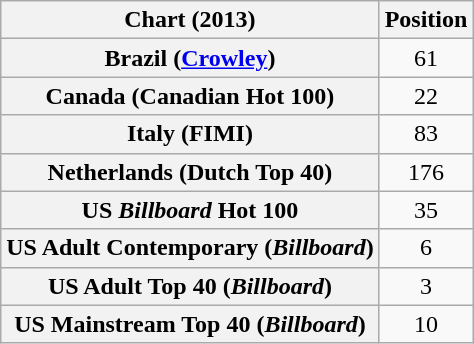<table class="wikitable plainrowheaders sortable" style="text-align:center;">
<tr>
<th>Chart (2013)</th>
<th>Position</th>
</tr>
<tr>
<th scope="row">Brazil (<a href='#'>Crowley</a>)</th>
<td align="center">61</td>
</tr>
<tr>
<th scope="row">Canada (Canadian Hot 100)</th>
<td align="center">22</td>
</tr>
<tr>
<th scope="row">Italy (FIMI)</th>
<td align="center">83</td>
</tr>
<tr>
<th scope="row">Netherlands (Dutch Top 40)</th>
<td>176</td>
</tr>
<tr>
<th scope="row">US <em>Billboard</em> Hot 100</th>
<td style="text-align:center;">35</td>
</tr>
<tr>
<th scope="row">US Adult Contemporary (<em>Billboard</em>)</th>
<td style="text-align:center;">6</td>
</tr>
<tr>
<th scope="row">US Adult Top 40 (<em>Billboard</em>)</th>
<td style="text-align:center;">3</td>
</tr>
<tr>
<th scope="row">US Mainstream Top 40 (<em>Billboard</em>)</th>
<td style="text-align:center;">10</td>
</tr>
</table>
